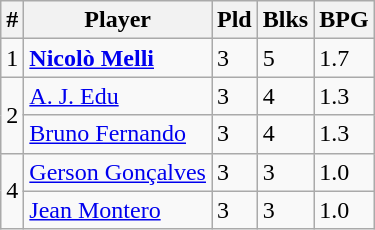<table class=wikitable width=auto>
<tr>
<th>#</th>
<th>Player</th>
<th>Pld</th>
<th>Blks</th>
<th>BPG</th>
</tr>
<tr>
<td>1</td>
<td> <strong><a href='#'>Nicolò Melli</a></strong></td>
<td>3</td>
<td>5</td>
<td>1.7</td>
</tr>
<tr>
<td rowspan=2>2</td>
<td> <a href='#'>A. J. Edu</a></td>
<td>3</td>
<td>4</td>
<td>1.3</td>
</tr>
<tr>
<td> <a href='#'>Bruno Fernando</a></td>
<td>3</td>
<td>4</td>
<td>1.3</td>
</tr>
<tr>
<td rowspan=2>4</td>
<td> <a href='#'>Gerson Gonçalves</a></td>
<td>3</td>
<td>3</td>
<td>1.0</td>
</tr>
<tr>
<td> <a href='#'>Jean Montero</a></td>
<td>3</td>
<td>3</td>
<td>1.0</td>
</tr>
</table>
